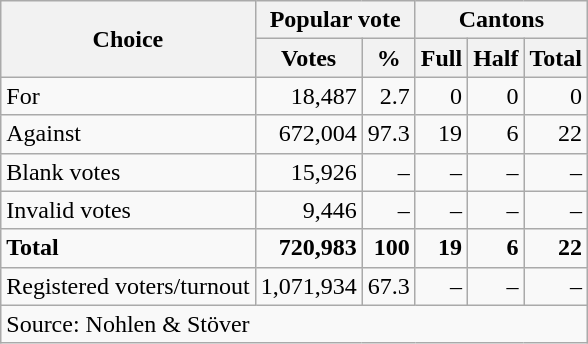<table class=wikitable style=text-align:right>
<tr>
<th rowspan=2>Choice</th>
<th colspan=2>Popular vote</th>
<th colspan=3>Cantons</th>
</tr>
<tr>
<th>Votes</th>
<th>%</th>
<th>Full</th>
<th>Half</th>
<th>Total</th>
</tr>
<tr>
<td align=left>For</td>
<td>18,487</td>
<td>2.7</td>
<td>0</td>
<td>0</td>
<td>0</td>
</tr>
<tr>
<td align=left>Against</td>
<td>672,004</td>
<td>97.3</td>
<td>19</td>
<td>6</td>
<td>22</td>
</tr>
<tr>
<td align=left>Blank votes</td>
<td>15,926</td>
<td>–</td>
<td>–</td>
<td>–</td>
<td>–</td>
</tr>
<tr>
<td align=left>Invalid votes</td>
<td>9,446</td>
<td>–</td>
<td>–</td>
<td>–</td>
<td>–</td>
</tr>
<tr>
<td align=left><strong>Total</strong></td>
<td><strong>720,983</strong></td>
<td><strong>100</strong></td>
<td><strong>19</strong></td>
<td><strong>6</strong></td>
<td><strong>22</strong></td>
</tr>
<tr>
<td align=left>Registered voters/turnout</td>
<td>1,071,934</td>
<td>67.3</td>
<td>–</td>
<td>–</td>
<td>–</td>
</tr>
<tr>
<td align=left colspan=6>Source: Nohlen & Stöver</td>
</tr>
</table>
